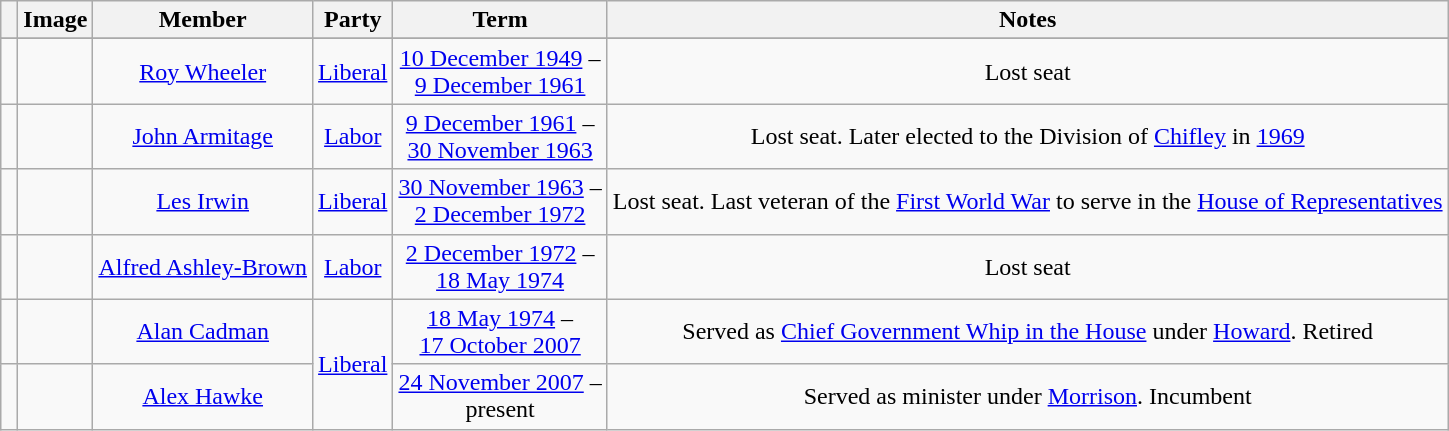<table class=wikitable style="text-align:center">
<tr>
<th></th>
<th>Image</th>
<th>Member</th>
<th>Party</th>
<th>Term</th>
<th>Notes</th>
</tr>
<tr>
</tr>
<tr>
<td> </td>
<td></td>
<td><a href='#'>Roy Wheeler</a><br></td>
<td><a href='#'>Liberal</a></td>
<td nowrap><a href='#'>10 December 1949</a> –<br><a href='#'>9 December 1961</a></td>
<td>Lost seat</td>
</tr>
<tr>
<td> </td>
<td></td>
<td><a href='#'>John Armitage</a><br></td>
<td><a href='#'>Labor</a></td>
<td nowrap><a href='#'>9 December 1961</a> –<br><a href='#'>30 November 1963</a></td>
<td>Lost seat. Later elected to the Division of <a href='#'>Chifley</a> in <a href='#'>1969</a></td>
</tr>
<tr>
<td> </td>
<td></td>
<td><a href='#'>Les Irwin</a><br></td>
<td><a href='#'>Liberal</a></td>
<td nowrap><a href='#'>30 November 1963</a> –<br><a href='#'>2 December 1972</a></td>
<td>Lost seat. Last veteran of the <a href='#'>First World War</a> to serve in the <a href='#'>House of Representatives</a></td>
</tr>
<tr>
<td> </td>
<td></td>
<td><a href='#'>Alfred Ashley-Brown</a><br></td>
<td><a href='#'>Labor</a></td>
<td nowrap><a href='#'>2 December 1972</a> –<br><a href='#'>18 May 1974</a></td>
<td>Lost seat</td>
</tr>
<tr>
<td> </td>
<td></td>
<td><a href='#'>Alan Cadman</a><br></td>
<td rowspan="2"><a href='#'>Liberal</a></td>
<td nowrap><a href='#'>18 May 1974</a> –<br><a href='#'>17 October 2007</a></td>
<td>Served as <a href='#'>Chief Government Whip in the House</a> under <a href='#'>Howard</a>. Retired</td>
</tr>
<tr>
<td> </td>
<td></td>
<td><a href='#'>Alex Hawke</a><br></td>
<td nowrap><a href='#'>24 November 2007</a> –<br>present</td>
<td>Served as minister under <a href='#'>Morrison</a>. Incumbent</td>
</tr>
</table>
